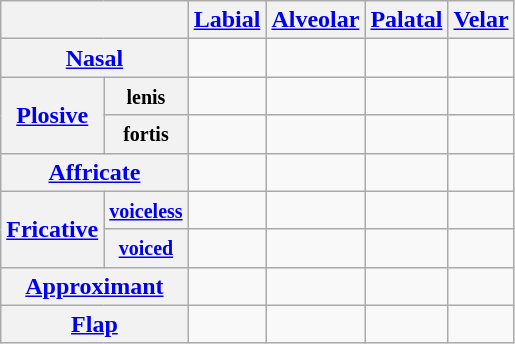<table class="wikitable" style="text-align: center">
<tr>
<th colspan="2"></th>
<th><a href='#'>Labial</a></th>
<th><a href='#'>Alveolar</a></th>
<th><a href='#'>Palatal</a></th>
<th><a href='#'>Velar</a></th>
</tr>
<tr>
<th colspan="2"><a href='#'>Nasal</a></th>
<td></td>
<td></td>
<td></td>
<td></td>
</tr>
<tr>
<th rowspan="2"><a href='#'>Plosive</a></th>
<th><small>lenis</small></th>
<td></td>
<td></td>
<td></td>
<td></td>
</tr>
<tr>
<th><small>fortis</small></th>
<td></td>
<td></td>
<td></td>
<td></td>
</tr>
<tr>
<th colspan="2"><a href='#'>Affricate</a></th>
<td></td>
<td></td>
<td></td>
<td></td>
</tr>
<tr>
<th rowspan="2"><a href='#'>Fricative</a></th>
<th><small><a href='#'>voiceless</a></small></th>
<td></td>
<td></td>
<td></td>
<td></td>
</tr>
<tr>
<th><small><a href='#'>voiced</a></small></th>
<td></td>
<td></td>
<td></td>
<td></td>
</tr>
<tr>
<th colspan="2"><a href='#'>Approximant</a></th>
<td></td>
<td></td>
<td></td>
<td></td>
</tr>
<tr>
<th colspan="2"><a href='#'>Flap</a></th>
<td></td>
<td></td>
<td></td>
<td></td>
</tr>
</table>
